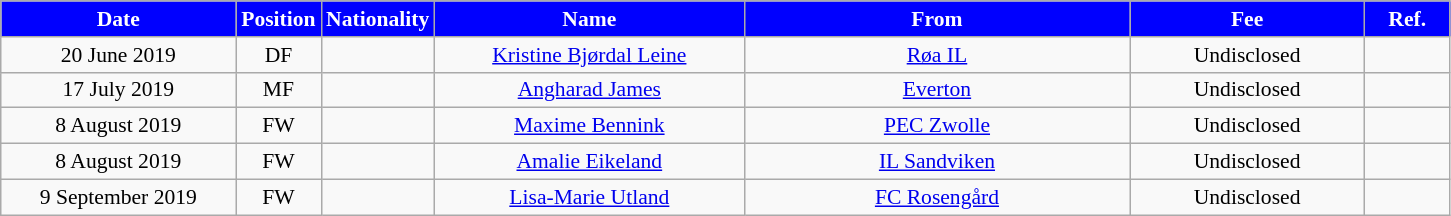<table class="wikitable" style="text-align:center; font-size:90%; ">
<tr>
<th style="background:#00f; color:white; width:150px;">Date</th>
<th style="background:#00f; color:white; width:50px;">Position</th>
<th style="background:#00f; color:white; width:50px;">Nationality</th>
<th style="background:#00f; color:white; width:200px;">Name</th>
<th style="background:#00f; color:white; width:250px;">From</th>
<th style="background:#00f; color:white; width:150px;">Fee</th>
<th style="background:#00f; color:white; width:50px;">Ref.</th>
</tr>
<tr>
<td>20 June 2019</td>
<td>DF</td>
<td></td>
<td><a href='#'>Kristine Bjørdal Leine</a></td>
<td><a href='#'>Røa IL</a></td>
<td>Undisclosed</td>
<td></td>
</tr>
<tr>
<td>17 July 2019</td>
<td>MF</td>
<td></td>
<td><a href='#'>Angharad James</a></td>
<td><a href='#'>Everton</a></td>
<td>Undisclosed</td>
<td></td>
</tr>
<tr>
<td>8 August 2019</td>
<td>FW</td>
<td></td>
<td><a href='#'>Maxime Bennink</a></td>
<td><a href='#'>PEC Zwolle</a></td>
<td>Undisclosed</td>
<td></td>
</tr>
<tr>
<td>8 August 2019</td>
<td>FW</td>
<td></td>
<td><a href='#'>Amalie Eikeland</a></td>
<td><a href='#'>IL Sandviken</a></td>
<td>Undisclosed</td>
<td></td>
</tr>
<tr>
<td>9 September 2019</td>
<td>FW</td>
<td></td>
<td><a href='#'>Lisa-Marie Utland</a></td>
<td><a href='#'>FC Rosengård</a></td>
<td>Undisclosed</td>
<td></td>
</tr>
</table>
